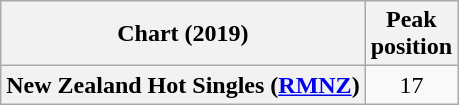<table class="wikitable sortable plainrowheaders" style="text-align:center">
<tr>
<th scope="col">Chart (2019)</th>
<th scope="col">Peak<br>position</th>
</tr>
<tr>
<th scope="row">New Zealand Hot Singles (<a href='#'>RMNZ</a>)</th>
<td>17</td>
</tr>
</table>
